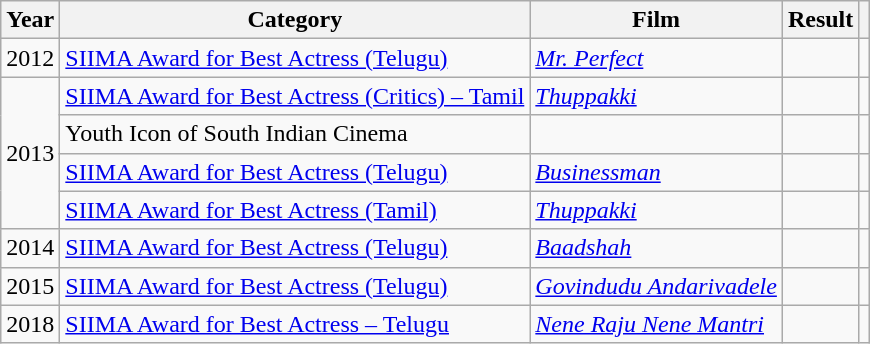<table class="wikitable">
<tr>
<th>Year</th>
<th>Category</th>
<th>Film</th>
<th>Result</th>
<th></th>
</tr>
<tr>
<td>2012</td>
<td><a href='#'>SIIMA Award for Best Actress (Telugu)</a></td>
<td><em><a href='#'>Mr. Perfect</a></em></td>
<td></td>
<td></td>
</tr>
<tr>
<td rowspan="4">2013</td>
<td><a href='#'>SIIMA Award for Best Actress (Critics) – Tamil</a></td>
<td><em><a href='#'>Thuppakki</a></em></td>
<td></td>
<td></td>
</tr>
<tr>
<td>Youth Icon of South Indian Cinema</td>
<td></td>
<td></td>
<td></td>
</tr>
<tr>
<td><a href='#'>SIIMA Award for Best Actress (Telugu)</a></td>
<td><em><a href='#'>Businessman</a></em></td>
<td></td>
<td></td>
</tr>
<tr>
<td><a href='#'>SIIMA Award for Best Actress (Tamil)</a></td>
<td><em><a href='#'>Thuppakki</a></em></td>
<td></td>
<td></td>
</tr>
<tr>
<td>2014</td>
<td><a href='#'>SIIMA Award for Best Actress (Telugu)</a></td>
<td><em><a href='#'>Baadshah</a></em></td>
<td></td>
<td></td>
</tr>
<tr>
<td>2015</td>
<td><a href='#'>SIIMA Award for Best Actress (Telugu)</a></td>
<td><em><a href='#'>Govindudu Andarivadele</a></em></td>
<td></td>
<td></td>
</tr>
<tr>
<td>2018</td>
<td><a href='#'>SIIMA Award for Best Actress – Telugu</a></td>
<td><em><a href='#'>Nene Raju Nene Mantri</a></em></td>
<td></td>
<td></td>
</tr>
</table>
